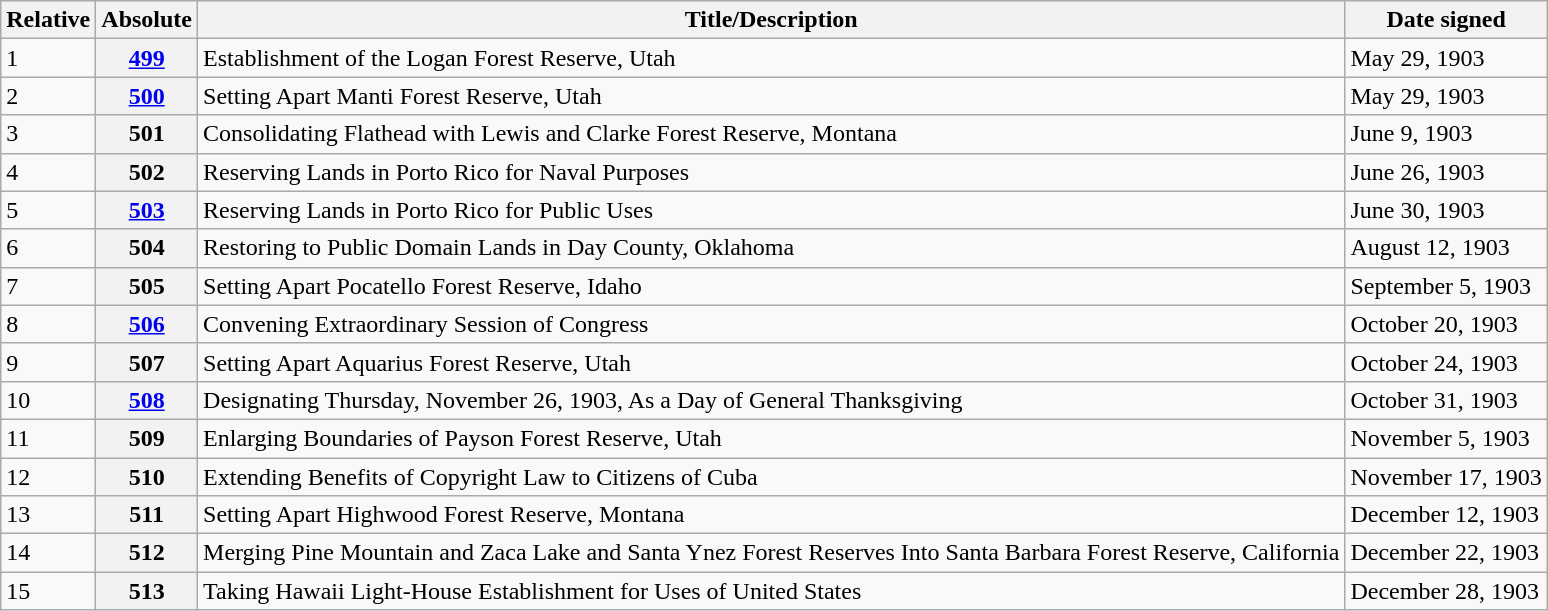<table class="wikitable">
<tr>
<th>Relative </th>
<th>Absolute </th>
<th>Title/Description</th>
<th>Date signed</th>
</tr>
<tr>
<td>1</td>
<th><a href='#'>499</a></th>
<td>Establishment of the Logan Forest Reserve, Utah</td>
<td>May 29, 1903</td>
</tr>
<tr>
<td>2</td>
<th><a href='#'>500</a></th>
<td>Setting Apart Manti Forest Reserve, Utah</td>
<td>May 29, 1903</td>
</tr>
<tr>
<td>3</td>
<th>501</th>
<td>Consolidating Flathead with Lewis and Clarke Forest Reserve, Montana</td>
<td>June 9, 1903</td>
</tr>
<tr>
<td>4</td>
<th>502</th>
<td>Reserving Lands in Porto Rico for Naval Purposes</td>
<td>June 26, 1903</td>
</tr>
<tr>
<td>5</td>
<th><a href='#'>503</a></th>
<td>Reserving Lands in Porto Rico for Public Uses</td>
<td>June 30, 1903</td>
</tr>
<tr>
<td>6</td>
<th>504</th>
<td>Restoring to Public Domain Lands in Day County, Oklahoma</td>
<td>August 12, 1903</td>
</tr>
<tr>
<td>7</td>
<th>505</th>
<td>Setting Apart Pocatello Forest Reserve, Idaho</td>
<td>September 5, 1903</td>
</tr>
<tr>
<td>8</td>
<th><a href='#'>506</a></th>
<td>Convening Extraordinary Session of Congress</td>
<td>October 20, 1903</td>
</tr>
<tr>
<td>9</td>
<th>507</th>
<td>Setting Apart Aquarius Forest Reserve, Utah</td>
<td>October 24, 1903</td>
</tr>
<tr>
<td>10</td>
<th><a href='#'>508</a></th>
<td>Designating Thursday, November 26, 1903, As a Day of General Thanksgiving</td>
<td>October 31, 1903</td>
</tr>
<tr>
<td>11</td>
<th>509</th>
<td>Enlarging Boundaries of Payson Forest Reserve, Utah</td>
<td>November 5, 1903</td>
</tr>
<tr>
<td>12</td>
<th>510</th>
<td>Extending Benefits of Copyright Law to Citizens of Cuba</td>
<td>November 17, 1903</td>
</tr>
<tr>
<td>13</td>
<th>511</th>
<td>Setting Apart Highwood Forest Reserve, Montana</td>
<td>December 12, 1903</td>
</tr>
<tr>
<td>14</td>
<th>512</th>
<td>Merging Pine Mountain and Zaca Lake and Santa Ynez Forest Reserves Into Santa Barbara Forest Reserve, California</td>
<td>December 22, 1903</td>
</tr>
<tr>
<td>15</td>
<th>513</th>
<td>Taking Hawaii Light-House Establishment for Uses of United States</td>
<td>December 28, 1903</td>
</tr>
</table>
